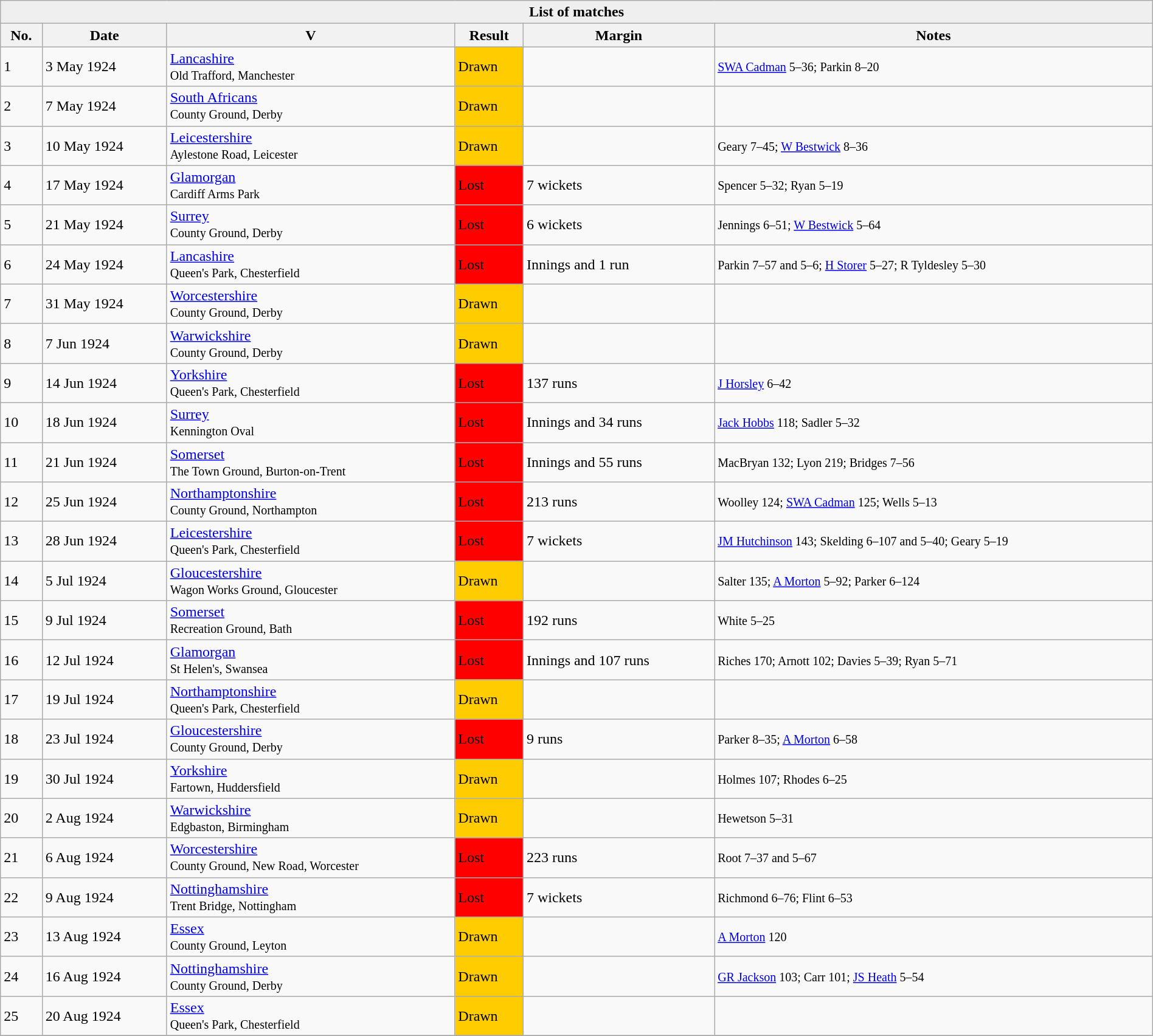<table class="wikitable" style="width:100%;">
<tr>
<th style="background:#efefef;" colspan="6">List of matches</th>
</tr>
<tr style="background:#efefef;">
<th>No.</th>
<th>Date</th>
<th>V</th>
<th>Result</th>
<th>Margin</th>
<th>Notes</th>
</tr>
<tr>
<td>1</td>
<td>3 May 1924</td>
<td><a href='#'>Lancashire</a> <br><small> Old Trafford, Manchester </small></td>
<td style="background:#fc0;">Drawn</td>
<td></td>
<td><small> <a href='#'>SWA Cadman</a> 5–36; Parkin 8–20 </small></td>
</tr>
<tr>
<td>2</td>
<td>7 May 1924</td>
<td><a href='#'>South Africans</a><br><small> County Ground, Derby </small></td>
<td style="background:#fc0;">Drawn</td>
<td></td>
<td><small>  </small></td>
</tr>
<tr>
<td>3</td>
<td>10 May 1924</td>
<td><a href='#'>Leicestershire</a><br><small> Aylestone Road, Leicester </small></td>
<td style="background:#fc0;">Drawn</td>
<td></td>
<td><small> Geary 7–45; <a href='#'>W Bestwick</a> 8–36 </small></td>
</tr>
<tr>
<td>4</td>
<td>17 May 1924</td>
<td><a href='#'>Glamorgan</a> <br> <small> Cardiff Arms Park </small></td>
<td style="background:#f00;">Lost</td>
<td>7 wickets</td>
<td><small> Spencer 5–32; Ryan 5–19 </small></td>
</tr>
<tr>
<td>5</td>
<td>21 May 1924</td>
<td><a href='#'>Surrey</a><br><small> County Ground, Derby </small></td>
<td style="background:#f00;">Lost</td>
<td>6 wickets</td>
<td><small> Jennings 6–51; <a href='#'>W Bestwick</a> 5–64 </small></td>
</tr>
<tr>
<td>6</td>
<td>24 May 1924</td>
<td><a href='#'>Lancashire</a> <br><small> Queen's Park, Chesterfield </small></td>
<td style="background:#f00;">Lost</td>
<td>Innings and 1 run</td>
<td><small> Parkin 7–57 and 5–6; <a href='#'>H Storer</a> 5–27; R Tyldesley 5–30</small></td>
</tr>
<tr>
<td>7</td>
<td>31 May 1924</td>
<td><a href='#'>Worcestershire</a><br><small> County Ground, Derby </small></td>
<td style="background:#fc0;">Drawn</td>
<td></td>
<td><small>  </small></td>
</tr>
<tr>
<td>8</td>
<td>7 Jun 1924</td>
<td><a href='#'>Warwickshire</a> <br><small> County Ground, Derby </small></td>
<td style="background:#fc0;">Drawn</td>
<td></td>
<td><small>  </small></td>
</tr>
<tr>
<td>9</td>
<td>14 Jun 1924</td>
<td><a href='#'>Yorkshire</a><br><small> Queen's Park, Chesterfield </small></td>
<td style="background:#f00;">Lost</td>
<td>137 runs</td>
<td><small> <a href='#'>J Horsley</a> 6–42 </small></td>
</tr>
<tr>
<td>10</td>
<td>18 Jun 1924</td>
<td><a href='#'>Surrey</a><br><small> Kennington Oval </small></td>
<td style="background:#f00;">Lost</td>
<td>Innings and 34 runs</td>
<td><small> <a href='#'>Jack Hobbs</a> 118; Sadler 5–32 </small></td>
</tr>
<tr>
<td>11</td>
<td>21 Jun 1924</td>
<td><a href='#'>Somerset</a><br><small> The Town Ground, Burton-on-Trent </small></td>
<td style="background:#f00;">Lost</td>
<td>Innings and 55 runs</td>
<td><small> MacBryan 132; Lyon 219; Bridges 7–56 </small></td>
</tr>
<tr>
<td>12</td>
<td>25 Jun 1924</td>
<td><a href='#'>Northamptonshire</a> <br><small> County Ground, Northampton </small></td>
<td style="background:#f00;">Lost</td>
<td>213 runs</td>
<td><small> Woolley 124; <a href='#'>SWA Cadman</a> 125; Wells 5–13 </small></td>
</tr>
<tr>
<td>13</td>
<td>28 Jun 1924</td>
<td><a href='#'>Leicestershire</a><br><small> Queen's Park, Chesterfield </small></td>
<td style="background:#f00;">Lost</td>
<td>7 wickets</td>
<td><small> <a href='#'>JM Hutchinson</a> 143; Skelding 6–107 and 5–40; Geary 5–19</small></td>
</tr>
<tr>
<td>14</td>
<td>5 Jul 1924</td>
<td><a href='#'>Gloucestershire</a> <br><small> Wagon Works Ground, Gloucester </small></td>
<td style="background:#fc0;">Drawn</td>
<td></td>
<td><small> Salter 135; <a href='#'>A Morton</a> 5–92; Parker 6–124 </small></td>
</tr>
<tr>
<td>15</td>
<td>9 Jul 1924</td>
<td><a href='#'>Somerset</a><br><small> Recreation Ground, Bath </small></td>
<td style="background:#f00;">Lost</td>
<td>192 runs</td>
<td><small> White 5–25 </small></td>
</tr>
<tr>
<td>16</td>
<td>12 Jul 1924</td>
<td><a href='#'>Glamorgan</a> <br> <small>St Helen's, Swansea </small></td>
<td style="background:#f00;">Lost</td>
<td>Innings and 107 runs</td>
<td><small> Riches 170; Arnott 102; Davies 5–39; Ryan 5–71 </small></td>
</tr>
<tr>
<td>17</td>
<td>19 Jul 1924</td>
<td><a href='#'>Northamptonshire</a> <br><small> Queen's Park, Chesterfield </small></td>
<td style="background:#fc0;">Drawn</td>
<td></td>
<td><small>  </small></td>
</tr>
<tr>
<td>18</td>
<td>23 Jul 1924</td>
<td><a href='#'>Gloucestershire</a> <br><small> County Ground, Derby </small></td>
<td style="background:#f00;">Lost</td>
<td>9 runs</td>
<td><small> Parker 8–35; <a href='#'>A Morton</a> 6–58 </small></td>
</tr>
<tr>
<td>19</td>
<td>30 Jul 1924</td>
<td><a href='#'>Yorkshire</a><br><small> Fartown, Huddersfield</small></td>
<td style="background:#fc0;">Drawn</td>
<td></td>
<td><small> Holmes 107; Rhodes 6–25 </small></td>
</tr>
<tr>
<td>20</td>
<td>2 Aug 1924</td>
<td><a href='#'>Warwickshire</a> <br><small>Edgbaston, Birmingham </small></td>
<td style="background:#fc0;">Drawn</td>
<td></td>
<td><small> Hewetson 5–31 </small></td>
</tr>
<tr>
<td>21</td>
<td>6 Aug 1924</td>
<td><a href='#'>Worcestershire</a><br><small>County Ground, New Road, Worcester </small></td>
<td style="background:#f00;">Lost</td>
<td>223 runs</td>
<td><small> Root 7–37 and 5–67 </small></td>
</tr>
<tr>
<td>22</td>
<td>9 Aug 1924</td>
<td><a href='#'>Nottinghamshire</a> <br><small> Trent Bridge, Nottingham </small></td>
<td style="background:#f00;">Lost</td>
<td>7 wickets</td>
<td><small> Richmond 6–76; Flint 6–53 </small></td>
</tr>
<tr>
<td>23</td>
<td>13 Aug 1924</td>
<td><a href='#'>Essex</a>  <br><small> County Ground, Leyton </small></td>
<td style="background:#fc0;">Drawn</td>
<td></td>
<td><small> <a href='#'>A Morton</a> 120 </small></td>
</tr>
<tr>
<td>24</td>
<td>16 Aug 1924</td>
<td><a href='#'>Nottinghamshire</a> <br><small> County Ground, Derby </small></td>
<td style="background:#fc0;">Drawn</td>
<td></td>
<td><small> <a href='#'>GR Jackson</a> 103; Carr 101; <a href='#'>JS Heath</a> 5–54 </small></td>
</tr>
<tr>
<td>25</td>
<td>20 Aug 1924</td>
<td><a href='#'>Essex</a>  <br><small> Queen's Park, Chesterfield </small></td>
<td style="background:#fc0;">Drawn</td>
<td></td>
<td></td>
</tr>
<tr>
</tr>
</table>
